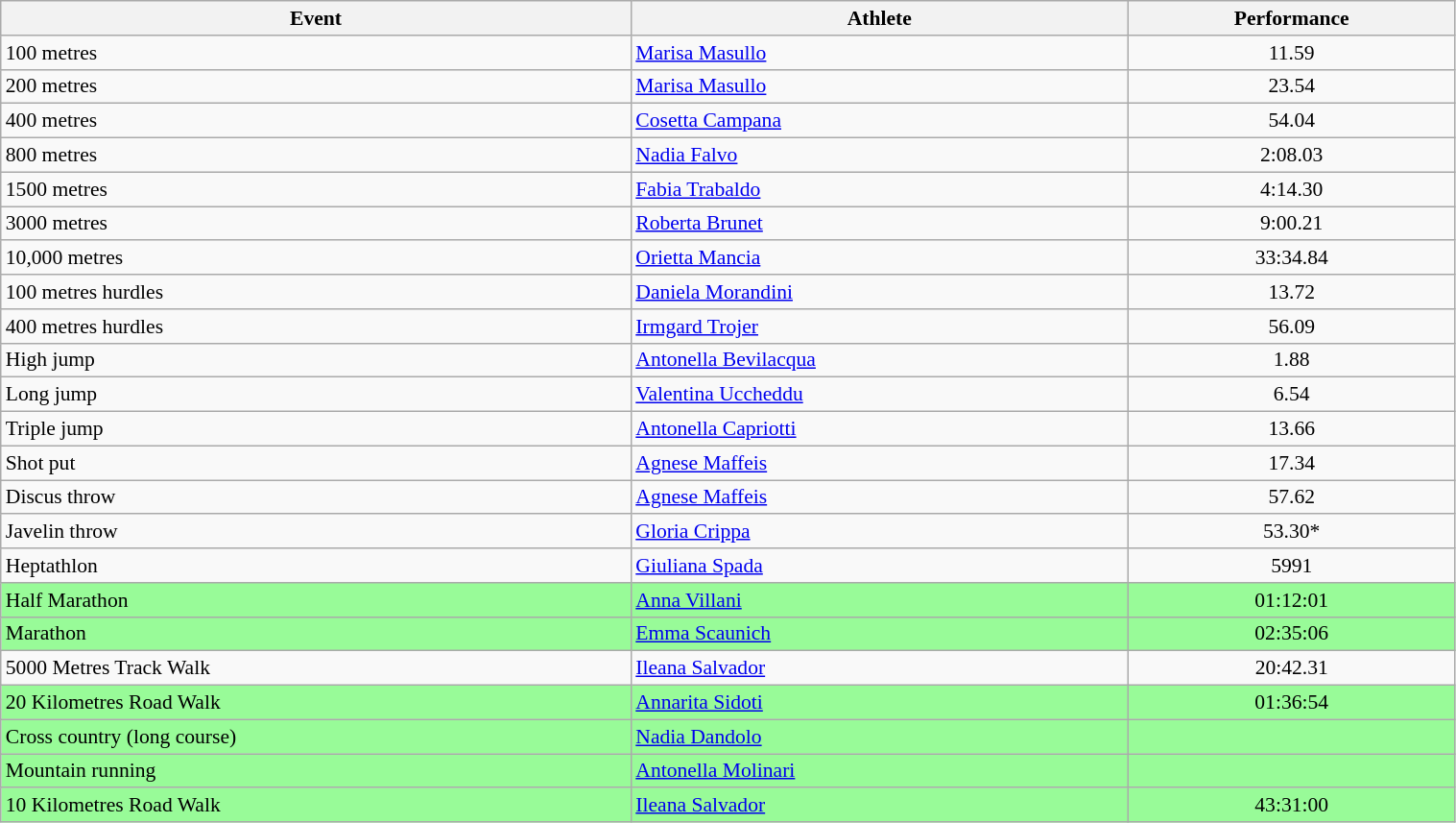<table class="wikitable" width=80% style="font-size:90%; text-align:left;">
<tr>
<th>Event</th>
<th>Athlete</th>
<th>Performance</th>
</tr>
<tr>
<td>100 metres</td>
<td><a href='#'>Marisa Masullo</a></td>
<td align=center>11.59</td>
</tr>
<tr>
<td>200 metres</td>
<td><a href='#'>Marisa Masullo</a></td>
<td align=center>23.54</td>
</tr>
<tr>
<td>400 metres</td>
<td><a href='#'>Cosetta Campana</a></td>
<td align=center>54.04</td>
</tr>
<tr>
<td>800 metres</td>
<td><a href='#'>Nadia Falvo</a></td>
<td align=center>2:08.03</td>
</tr>
<tr>
<td>1500 metres</td>
<td><a href='#'>Fabia Trabaldo</a></td>
<td align=center>4:14.30</td>
</tr>
<tr>
<td>3000 metres</td>
<td><a href='#'>Roberta Brunet</a></td>
<td align=center>9:00.21</td>
</tr>
<tr>
<td>10,000 metres</td>
<td><a href='#'>Orietta Mancia</a></td>
<td align=center>33:34.84</td>
</tr>
<tr>
<td>100 metres hurdles</td>
<td><a href='#'>Daniela Morandini</a></td>
<td align=center>13.72</td>
</tr>
<tr>
<td>400 metres hurdles</td>
<td><a href='#'>Irmgard Trojer</a></td>
<td align=center>56.09</td>
</tr>
<tr>
<td>High jump</td>
<td><a href='#'>Antonella Bevilacqua</a></td>
<td align=center>1.88</td>
</tr>
<tr>
<td>Long jump</td>
<td><a href='#'>Valentina Uccheddu</a></td>
<td align=center>6.54</td>
</tr>
<tr>
<td>Triple jump</td>
<td><a href='#'>Antonella Capriotti</a></td>
<td align=center>13.66</td>
</tr>
<tr>
<td>Shot put</td>
<td><a href='#'>Agnese Maffeis</a></td>
<td align=center>17.34</td>
</tr>
<tr>
<td>Discus throw</td>
<td><a href='#'>Agnese Maffeis</a></td>
<td align=center>57.62</td>
</tr>
<tr>
<td>Javelin throw</td>
<td><a href='#'>Gloria Crippa</a></td>
<td align=center>53.30*</td>
</tr>
<tr>
<td>Heptathlon</td>
<td><a href='#'>Giuliana Spada</a></td>
<td align=center>5991</td>
</tr>
<tr bgcolor=palegreen>
<td>Half Marathon</td>
<td><a href='#'>Anna Villani</a></td>
<td align=center>01:12:01</td>
</tr>
<tr bgcolor=palegreen>
<td>Marathon</td>
<td><a href='#'>Emma Scaunich</a></td>
<td align=center>02:35:06</td>
</tr>
<tr>
<td>5000 Metres Track Walk</td>
<td><a href='#'>Ileana Salvador</a></td>
<td align=center>20:42.31</td>
</tr>
<tr bgcolor=palegreen>
<td>20 Kilometres Road Walk</td>
<td><a href='#'>Annarita Sidoti</a></td>
<td align=center>01:36:54</td>
</tr>
<tr bgcolor=palegreen>
<td>Cross country (long course)</td>
<td><a href='#'>Nadia Dandolo</a></td>
<td align=center></td>
</tr>
<tr bgcolor=palegreen>
<td>Mountain running</td>
<td><a href='#'>Antonella Molinari</a></td>
<td align=center></td>
</tr>
<tr bgcolor=palegreen>
<td>10 Kilometres Road Walk</td>
<td><a href='#'>Ileana Salvador</a></td>
<td align=center>43:31:00</td>
</tr>
</table>
